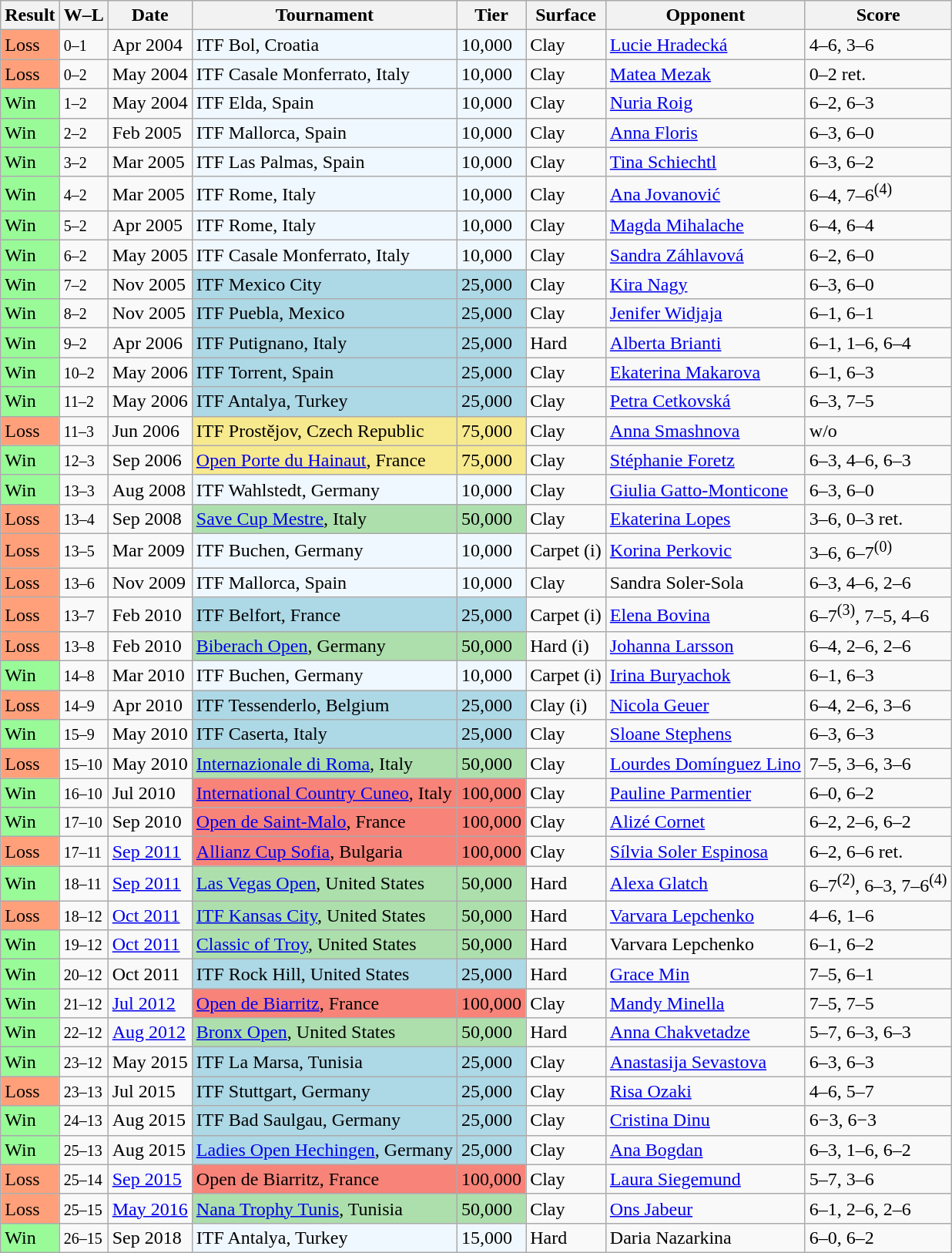<table class="sortable wikitable">
<tr>
<th>Result</th>
<th class="unsortable">W–L</th>
<th>Date</th>
<th>Tournament</th>
<th>Tier</th>
<th>Surface</th>
<th>Opponent</th>
<th class="unsortable">Score</th>
</tr>
<tr>
<td style="background:#ffa07a;">Loss</td>
<td><small>0–1</small></td>
<td>Apr 2004</td>
<td style="background:#f0f8ff;">ITF Bol, Croatia</td>
<td style="background:#f0f8ff;">10,000</td>
<td>Clay</td>
<td> <a href='#'>Lucie Hradecká</a></td>
<td>4–6, 3–6</td>
</tr>
<tr>
<td style="background:#ffa07a;">Loss</td>
<td><small>0–2</small></td>
<td>May 2004</td>
<td style="background:#f0f8ff;">ITF Casale Monferrato, Italy</td>
<td style="background:#f0f8ff;">10,000</td>
<td>Clay</td>
<td> <a href='#'>Matea Mezak</a></td>
<td>0–2 ret.</td>
</tr>
<tr>
<td style="background:#98fb98;">Win</td>
<td><small>1–2</small></td>
<td>May 2004</td>
<td style="background:#f0f8ff;">ITF Elda, Spain</td>
<td style="background:#f0f8ff;">10,000</td>
<td>Clay</td>
<td> <a href='#'>Nuria Roig</a></td>
<td>6–2, 6–3</td>
</tr>
<tr>
<td style="background:#98fb98;">Win</td>
<td><small>2–2</small></td>
<td>Feb 2005</td>
<td style="background:#f0f8ff;">ITF Mallorca, Spain</td>
<td style="background:#f0f8ff;">10,000</td>
<td>Clay</td>
<td> <a href='#'>Anna Floris</a></td>
<td>6–3, 6–0</td>
</tr>
<tr>
<td style="background:#98fb98;">Win</td>
<td><small>3–2</small></td>
<td>Mar 2005</td>
<td style="background:#f0f8ff;">ITF Las Palmas, Spain</td>
<td style="background:#f0f8ff;">10,000</td>
<td>Clay</td>
<td> <a href='#'>Tina Schiechtl</a></td>
<td>6–3, 6–2</td>
</tr>
<tr>
<td style="background:#98fb98;">Win</td>
<td><small>4–2</small></td>
<td>Mar 2005</td>
<td style="background:#f0f8ff;">ITF Rome, Italy</td>
<td style="background:#f0f8ff;">10,000</td>
<td>Clay</td>
<td> <a href='#'>Ana Jovanović</a></td>
<td>6–4, 7–6<sup>(4)</sup></td>
</tr>
<tr>
<td style="background:#98fb98;">Win</td>
<td><small>5–2</small></td>
<td>Apr 2005</td>
<td style="background:#f0f8ff;">ITF Rome, Italy</td>
<td style="background:#f0f8ff;">10,000</td>
<td>Clay</td>
<td> <a href='#'>Magda Mihalache</a></td>
<td>6–4, 6–4</td>
</tr>
<tr>
<td style="background:#98fb98;">Win</td>
<td><small>6–2</small></td>
<td>May 2005</td>
<td style="background:#f0f8ff;">ITF Casale Monferrato, Italy</td>
<td style="background:#f0f8ff;">10,000</td>
<td>Clay</td>
<td> <a href='#'>Sandra Záhlavová</a></td>
<td>6–2, 6–0</td>
</tr>
<tr>
<td style="background:#98fb98;">Win</td>
<td><small>7–2</small></td>
<td>Nov 2005</td>
<td style="background:lightblue;">ITF Mexico City</td>
<td style="background:lightblue;">25,000</td>
<td>Clay</td>
<td> <a href='#'>Kira Nagy</a></td>
<td>6–3, 6–0</td>
</tr>
<tr>
<td style="background:#98fb98;">Win</td>
<td><small>8–2</small></td>
<td>Nov 2005</td>
<td style="background:lightblue;">ITF Puebla, Mexico</td>
<td style="background:lightblue;">25,000</td>
<td>Clay</td>
<td> <a href='#'>Jenifer Widjaja</a></td>
<td>6–1, 6–1</td>
</tr>
<tr>
<td style="background:#98fb98;">Win</td>
<td><small>9–2</small></td>
<td>Apr 2006</td>
<td style="background:lightblue;">ITF Putignano, Italy</td>
<td style="background:lightblue;">25,000</td>
<td>Hard</td>
<td> <a href='#'>Alberta Brianti</a></td>
<td>6–1, 1–6, 6–4</td>
</tr>
<tr>
<td style="background:#98fb98;">Win</td>
<td><small>10–2</small></td>
<td>May 2006</td>
<td style="background:lightblue;">ITF Torrent, Spain</td>
<td style="background:lightblue;">25,000</td>
<td>Clay</td>
<td> <a href='#'>Ekaterina Makarova</a></td>
<td>6–1, 6–3</td>
</tr>
<tr>
<td style="background:#98fb98;">Win</td>
<td><small>11–2</small></td>
<td>May 2006</td>
<td style="background:lightblue;">ITF Antalya, Turkey</td>
<td style="background:lightblue;">25,000</td>
<td>Clay</td>
<td> <a href='#'>Petra Cetkovská</a></td>
<td>6–3, 7–5</td>
</tr>
<tr>
<td style="background:#ffa07a;">Loss</td>
<td><small>11–3</small></td>
<td>Jun 2006</td>
<td style="background:#f7e98e;">ITF Prostějov, Czech Republic</td>
<td style="background:#f7e98e;">75,000</td>
<td>Clay</td>
<td> <a href='#'>Anna Smashnova</a></td>
<td>w/o</td>
</tr>
<tr>
<td style="background:#98fb98;">Win</td>
<td><small>12–3</small></td>
<td>Sep 2006</td>
<td style="background:#f7e98e;"><a href='#'>Open Porte du Hainaut</a>, France</td>
<td style="background:#f7e98e;">75,000</td>
<td>Clay</td>
<td> <a href='#'>Stéphanie Foretz</a></td>
<td>6–3, 4–6, 6–3</td>
</tr>
<tr>
<td style="background:#98fb98;">Win</td>
<td><small>13–3</small></td>
<td>Aug 2008</td>
<td style="background:#f0f8ff;">ITF Wahlstedt, Germany</td>
<td style="background:#f0f8ff;">10,000</td>
<td>Clay</td>
<td> <a href='#'>Giulia Gatto-Monticone</a></td>
<td>6–3, 6–0</td>
</tr>
<tr>
<td style="background:#ffa07a;">Loss</td>
<td><small>13–4</small></td>
<td>Sep 2008</td>
<td style="background:#addfad;"><a href='#'>Save Cup Mestre</a>, Italy</td>
<td style="background:#addfad;">50,000</td>
<td>Clay</td>
<td> <a href='#'>Ekaterina Lopes</a></td>
<td>3–6, 0–3 ret.</td>
</tr>
<tr>
<td style="background:#ffa07a;">Loss</td>
<td><small>13–5</small></td>
<td>Mar 2009</td>
<td style="background:#f0f8ff;">ITF Buchen, Germany</td>
<td style="background:#f0f8ff;">10,000</td>
<td>Carpet (i)</td>
<td> <a href='#'>Korina Perkovic</a></td>
<td>3–6, 6–7<sup>(0)</sup></td>
</tr>
<tr>
<td style="background:#ffa07a;">Loss</td>
<td><small>13–6</small></td>
<td>Nov 2009</td>
<td style="background:#f0f8ff;">ITF Mallorca, Spain</td>
<td style="background:#f0f8ff;">10,000</td>
<td>Clay</td>
<td> Sandra Soler-Sola</td>
<td>6–3, 4–6, 2–6</td>
</tr>
<tr>
<td style="background:#ffa07a;">Loss</td>
<td><small>13–7</small></td>
<td>Feb 2010</td>
<td style="background:lightblue;">ITF Belfort, France</td>
<td style="background:lightblue;">25,000</td>
<td>Carpet (i)</td>
<td> <a href='#'>Elena Bovina</a></td>
<td>6–7<sup>(3)</sup>, 7–5, 4–6</td>
</tr>
<tr>
<td style="background:#ffa07a;">Loss</td>
<td><small>13–8</small></td>
<td>Feb 2010</td>
<td style="background:#addfad;"><a href='#'>Biberach Open</a>, Germany</td>
<td style="background:#addfad;">50,000</td>
<td>Hard (i)</td>
<td> <a href='#'>Johanna Larsson</a></td>
<td>6–4, 2–6, 2–6</td>
</tr>
<tr>
<td style="background:#98fb98;">Win</td>
<td><small>14–8</small></td>
<td>Mar 2010</td>
<td style="background:#f0f8ff;">ITF Buchen, Germany</td>
<td style="background:#f0f8ff;">10,000</td>
<td>Carpet (i)</td>
<td> <a href='#'>Irina Buryachok</a></td>
<td>6–1, 6–3</td>
</tr>
<tr>
<td style="background:#ffa07a;">Loss</td>
<td><small>14–9</small></td>
<td>Apr 2010</td>
<td style="background:lightblue;">ITF Tessenderlo, Belgium</td>
<td style="background:lightblue;">25,000</td>
<td>Clay (i)</td>
<td> <a href='#'>Nicola Geuer</a></td>
<td>6–4, 2–6, 3–6</td>
</tr>
<tr>
<td style="background:#98fb98;">Win</td>
<td><small>15–9</small></td>
<td>May 2010</td>
<td style="background:lightblue;">ITF Caserta, Italy</td>
<td style="background:lightblue;">25,000</td>
<td>Clay</td>
<td> <a href='#'>Sloane Stephens</a></td>
<td>6–3, 6–3</td>
</tr>
<tr>
<td style="background:#ffa07a;">Loss</td>
<td><small>15–10</small></td>
<td>May 2010</td>
<td style="background:#addfad;"><a href='#'>Internazionale di Roma</a>, Italy</td>
<td style="background:#addfad;">50,000</td>
<td>Clay</td>
<td> <a href='#'>Lourdes Domínguez Lino</a></td>
<td>7–5, 3–6, 3–6</td>
</tr>
<tr>
<td style="background:#98fb98;">Win</td>
<td><small>16–10</small></td>
<td>Jul 2010</td>
<td style="background:#f88379;"><a href='#'>International Country Cuneo</a>, Italy</td>
<td style="background:#f88379;">100,000</td>
<td>Clay</td>
<td> <a href='#'>Pauline Parmentier</a></td>
<td>6–0, 6–2</td>
</tr>
<tr>
<td style="background:#98fb98;">Win</td>
<td><small>17–10</small></td>
<td>Sep 2010</td>
<td style="background:#f88379;"><a href='#'>Open de Saint-Malo</a>, France</td>
<td style="background:#f88379;">100,000</td>
<td>Clay</td>
<td> <a href='#'>Alizé Cornet</a></td>
<td>6–2, 2–6, 6–2</td>
</tr>
<tr>
<td style="background:#ffa07a;">Loss</td>
<td><small>17–11</small></td>
<td><a href='#'>Sep 2011</a></td>
<td style="background:#f88379;"><a href='#'>Allianz Cup Sofia</a>, Bulgaria</td>
<td style="background:#f88379;">100,000</td>
<td>Clay</td>
<td> <a href='#'>Sílvia Soler Espinosa</a></td>
<td>6–2, 6–6 ret.</td>
</tr>
<tr>
<td style="background:#98fb98;">Win</td>
<td><small>18–11</small></td>
<td><a href='#'>Sep 2011</a></td>
<td style="background:#addfad;"><a href='#'>Las Vegas Open</a>, United States</td>
<td style="background:#addfad;">50,000</td>
<td>Hard</td>
<td> <a href='#'>Alexa Glatch</a></td>
<td>6–7<sup>(2)</sup>, 6–3, 7–6<sup>(4)</sup></td>
</tr>
<tr>
<td style="background:#ffa07a;">Loss</td>
<td><small>18–12</small></td>
<td><a href='#'>Oct 2011</a></td>
<td style="background:#addfad;"><a href='#'>ITF Kansas City</a>, United States</td>
<td style="background:#addfad;">50,000</td>
<td>Hard</td>
<td> <a href='#'>Varvara Lepchenko</a></td>
<td>4–6, 1–6</td>
</tr>
<tr>
<td style="background:#98fb98;">Win</td>
<td><small>19–12</small></td>
<td><a href='#'>Oct 2011</a></td>
<td style="background:#addfad;"><a href='#'>Classic of Troy</a>, United States</td>
<td style="background:#addfad;">50,000</td>
<td>Hard</td>
<td> Varvara Lepchenko</td>
<td>6–1, 6–2</td>
</tr>
<tr>
<td style="background:#98fb98;">Win</td>
<td><small>20–12</small></td>
<td>Oct 2011</td>
<td style="background:lightblue;">ITF Rock Hill, United States</td>
<td style="background:lightblue;">25,000</td>
<td>Hard</td>
<td> <a href='#'>Grace Min</a></td>
<td>7–5, 6–1</td>
</tr>
<tr>
<td style="background:#98fb98;">Win</td>
<td><small>21–12</small></td>
<td><a href='#'>Jul 2012</a></td>
<td style="background:#f88379;"><a href='#'>Open de Biarritz</a>, France</td>
<td style="background:#f88379;">100,000</td>
<td>Clay</td>
<td> <a href='#'>Mandy Minella</a></td>
<td>7–5, 7–5</td>
</tr>
<tr>
<td style="background:#98fb98;">Win</td>
<td><small>22–12</small></td>
<td><a href='#'>Aug 2012</a></td>
<td style="background:#addfad;"><a href='#'>Bronx Open</a>, United States</td>
<td style="background:#addfad;">50,000</td>
<td>Hard</td>
<td> <a href='#'>Anna Chakvetadze</a></td>
<td>5–7, 6–3, 6–3</td>
</tr>
<tr>
<td style="background:#98fb98;">Win</td>
<td><small>23–12</small></td>
<td>May 2015</td>
<td style="background:lightblue;">ITF La Marsa, Tunisia</td>
<td style="background:lightblue;">25,000</td>
<td>Clay</td>
<td> <a href='#'>Anastasija Sevastova</a></td>
<td>6–3, 6–3</td>
</tr>
<tr>
<td style="background:#ffa07a;">Loss</td>
<td><small>23–13</small></td>
<td>Jul 2015</td>
<td style="background:lightblue;">ITF Stuttgart, Germany</td>
<td style="background:lightblue;">25,000</td>
<td>Clay</td>
<td> <a href='#'>Risa Ozaki</a></td>
<td>4–6, 5–7</td>
</tr>
<tr>
<td style="background:#98fb98;">Win</td>
<td><small>24–13</small></td>
<td>Aug 2015</td>
<td style="background:lightblue;">ITF Bad Saulgau, Germany</td>
<td style="background:lightblue;">25,000</td>
<td>Clay</td>
<td> <a href='#'>Cristina Dinu</a></td>
<td>6−3, 6−3</td>
</tr>
<tr>
<td style="background:#98fb98;">Win</td>
<td><small>25–13</small></td>
<td>Aug 2015</td>
<td style="background:lightblue;"><a href='#'>Ladies Open Hechingen</a>, Germany</td>
<td style="background:lightblue;">25,000</td>
<td>Clay</td>
<td> <a href='#'>Ana Bogdan</a></td>
<td>6–3, 1–6, 6–2</td>
</tr>
<tr>
<td style="background:#ffa07a;">Loss</td>
<td><small>25–14</small></td>
<td><a href='#'>Sep 2015</a></td>
<td style="background:#f88379;">Open de Biarritz, France</td>
<td style="background:#f88379;">100,000</td>
<td>Clay</td>
<td> <a href='#'>Laura Siegemund</a></td>
<td>5–7, 3–6</td>
</tr>
<tr>
<td style="background:#ffa07a;">Loss</td>
<td><small>25–15</small></td>
<td><a href='#'>May 2016</a></td>
<td style="background:#addfad;"><a href='#'>Nana Trophy Tunis</a>, Tunisia</td>
<td style="background:#addfad;">50,000</td>
<td>Clay</td>
<td> <a href='#'>Ons Jabeur</a></td>
<td>6–1, 2–6, 2–6</td>
</tr>
<tr>
<td style="background:#98fb98;">Win</td>
<td><small>26–15</small></td>
<td>Sep 2018</td>
<td style="background:#f0f8ff;">ITF Antalya, Turkey</td>
<td style="background:#f0f8ff;">15,000</td>
<td>Hard</td>
<td> Daria Nazarkina</td>
<td>6–0, 6–2</td>
</tr>
</table>
